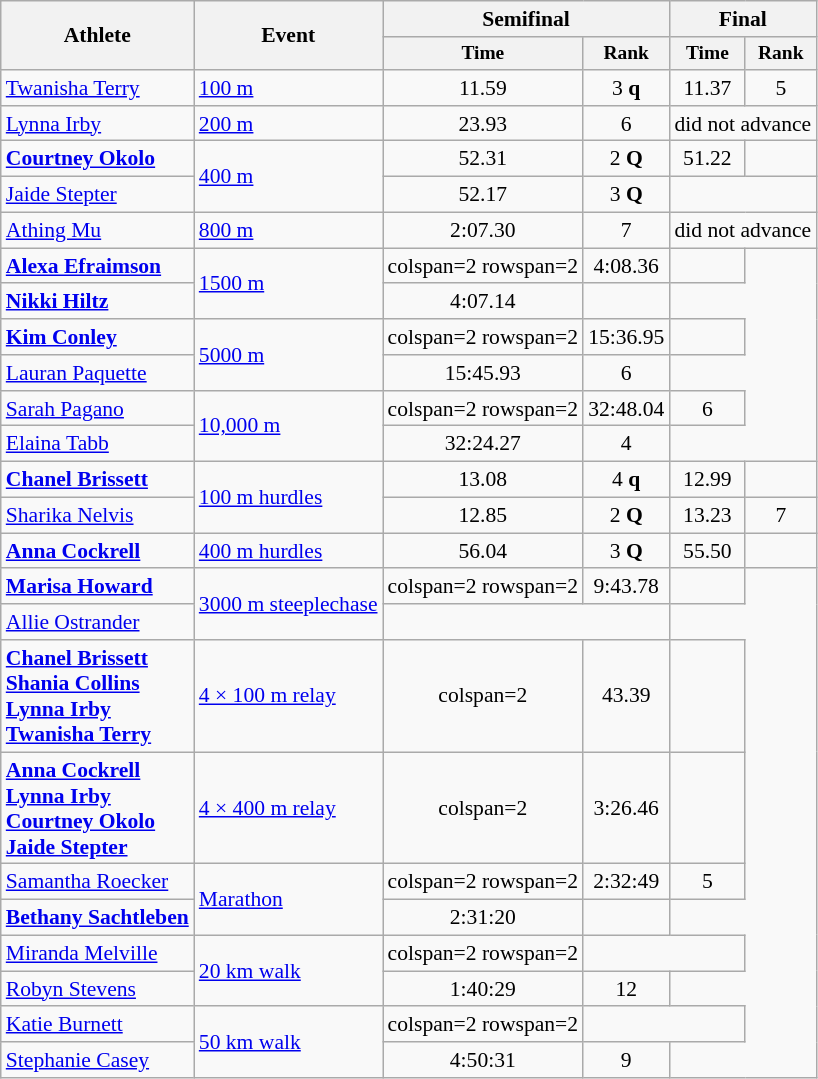<table class=wikitable style=font-size:90%;text-align:center>
<tr>
<th rowspan=2>Athlete</th>
<th rowspan=2>Event</th>
<th colspan=2>Semifinal</th>
<th colspan=2>Final</th>
</tr>
<tr style=font-size:90%>
<th>Time</th>
<th>Rank</th>
<th>Time</th>
<th>Rank</th>
</tr>
<tr>
<td align=left><a href='#'>Twanisha Terry</a></td>
<td align=left><a href='#'>100 m</a></td>
<td>11.59</td>
<td>3 <strong>q</strong></td>
<td>11.37</td>
<td>5</td>
</tr>
<tr>
<td align=left><a href='#'>Lynna Irby</a></td>
<td align=left><a href='#'>200 m</a></td>
<td>23.93</td>
<td>6</td>
<td colspan=2>did not advance</td>
</tr>
<tr>
<td align=left><strong><a href='#'>Courtney Okolo</a></strong></td>
<td align=left rowspan=2><a href='#'>400 m</a></td>
<td>52.31</td>
<td>2 <strong>Q</strong></td>
<td>51.22</td>
<td></td>
</tr>
<tr>
<td align=left><a href='#'>Jaide Stepter</a></td>
<td>52.17</td>
<td>3 <strong>Q</strong></td>
<td colspan=2></td>
</tr>
<tr>
<td align=left><a href='#'>Athing Mu</a></td>
<td align=left><a href='#'>800 m</a></td>
<td>2:07.30</td>
<td>7</td>
<td colspan=2>did not advance</td>
</tr>
<tr>
<td align=left><strong><a href='#'>Alexa Efraimson</a></strong></td>
<td align=left rowspan=2><a href='#'>1500 m</a></td>
<td>colspan=2 rowspan=2 </td>
<td>4:08.36</td>
<td></td>
</tr>
<tr>
<td align=left><strong><a href='#'>Nikki Hiltz</a></strong></td>
<td>4:07.14</td>
<td></td>
</tr>
<tr>
<td align=left><strong><a href='#'>Kim Conley</a></strong></td>
<td align=left rowspan=2><a href='#'>5000 m</a></td>
<td>colspan=2 rowspan=2 </td>
<td>15:36.95</td>
<td></td>
</tr>
<tr>
<td align=left><a href='#'>Lauran Paquette</a></td>
<td>15:45.93</td>
<td>6</td>
</tr>
<tr>
<td align=left><a href='#'>Sarah Pagano</a></td>
<td align=left rowspan=2><a href='#'>10,000 m</a></td>
<td>colspan=2 rowspan=2 </td>
<td>32:48.04</td>
<td>6</td>
</tr>
<tr>
<td align=left><a href='#'>Elaina Tabb</a></td>
<td>32:24.27</td>
<td>4</td>
</tr>
<tr>
<td align=left><strong><a href='#'>Chanel Brissett</a></strong></td>
<td align=left rowspan=2><a href='#'>100 m hurdles</a></td>
<td>13.08</td>
<td>4 <strong>q</strong></td>
<td>12.99</td>
<td></td>
</tr>
<tr>
<td align=left><a href='#'>Sharika Nelvis</a></td>
<td>12.85</td>
<td>2 <strong>Q</strong></td>
<td>13.23</td>
<td>7</td>
</tr>
<tr>
<td align=left><strong><a href='#'>Anna Cockrell</a></strong></td>
<td align=left><a href='#'>400 m hurdles</a></td>
<td>56.04</td>
<td>3 <strong>Q</strong></td>
<td>55.50</td>
<td></td>
</tr>
<tr>
<td align=left><strong><a href='#'>Marisa Howard</a></strong></td>
<td align=left rowspan=2><a href='#'>3000 m steeplechase</a></td>
<td>colspan=2 rowspan=2 </td>
<td>9:43.78</td>
<td></td>
</tr>
<tr>
<td align=left><a href='#'>Allie Ostrander</a></td>
<td colspan=2></td>
</tr>
<tr>
<td align=left><strong><a href='#'>Chanel Brissett</a><br><a href='#'>Shania Collins</a><br><a href='#'>Lynna Irby</a><br><a href='#'>Twanisha Terry</a></strong></td>
<td align=left><a href='#'>4 × 100 m relay</a></td>
<td>colspan=2 </td>
<td>43.39</td>
<td></td>
</tr>
<tr>
<td align=left><strong><a href='#'>Anna Cockrell</a><br><a href='#'>Lynna Irby</a><br><a href='#'>Courtney Okolo</a><br><a href='#'>Jaide Stepter</a></strong></td>
<td align=left><a href='#'>4 × 400 m relay</a></td>
<td>colspan=2 </td>
<td>3:26.46</td>
<td></td>
</tr>
<tr>
<td align=left><a href='#'>Samantha Roecker</a></td>
<td align=left rowspan=2><a href='#'>Marathon</a></td>
<td>colspan=2 rowspan=2 </td>
<td>2:32:49</td>
<td>5</td>
</tr>
<tr>
<td align=left><strong><a href='#'>Bethany Sachtleben</a></strong></td>
<td>2:31:20</td>
<td></td>
</tr>
<tr>
<td align=left><a href='#'>Miranda Melville</a></td>
<td align=left rowspan=2><a href='#'>20 km walk</a></td>
<td>colspan=2 rowspan=2 </td>
<td colspan=2></td>
</tr>
<tr>
<td align=left><a href='#'>Robyn Stevens</a></td>
<td>1:40:29</td>
<td>12</td>
</tr>
<tr>
<td align=left><a href='#'>Katie Burnett</a></td>
<td align=left rowspan=2><a href='#'>50 km walk</a></td>
<td>colspan=2 rowspan=2 </td>
<td colspan=2></td>
</tr>
<tr>
<td align=left><a href='#'>Stephanie Casey</a></td>
<td>4:50:31</td>
<td>9</td>
</tr>
</table>
